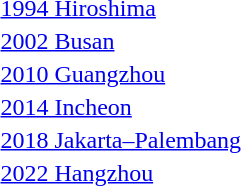<table>
<tr>
<td><a href='#'>1994 Hiroshima</a></td>
<td></td>
<td></td>
<td></td>
</tr>
<tr>
<td><a href='#'>2002 Busan</a></td>
<td></td>
<td></td>
<td></td>
</tr>
<tr>
<td><a href='#'>2010 Guangzhou</a></td>
<td></td>
<td></td>
<td></td>
</tr>
<tr>
<td><a href='#'>2014 Incheon</a></td>
<td></td>
<td></td>
<td></td>
</tr>
<tr>
<td><a href='#'>2018 Jakarta–Palembang</a></td>
<td></td>
<td></td>
<td></td>
</tr>
<tr>
<td><a href='#'>2022 Hangzhou</a></td>
<td></td>
<td></td>
<td></td>
</tr>
</table>
